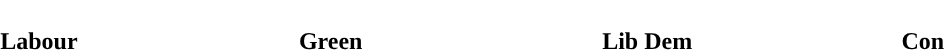<table style="width:60%; text-align:center;">
<tr style="color:white;">
<td style="background:"><strong>15</strong></td>
<td style="background:"><strong>13</strong></td>
<td style="background:"><strong>6</strong></td>
<td style="background:"><strong>5</strong></td>
</tr>
<tr>
<td><span><strong>Labour</strong></span></td>
<td><span><strong>Green</strong></span></td>
<td><span><strong>Lib Dem</strong></span></td>
<td><span><strong>Con</strong></span></td>
</tr>
</table>
